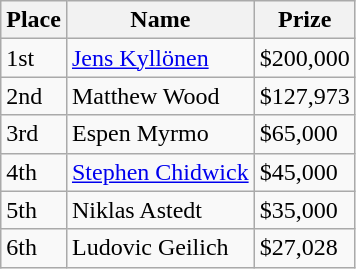<table class="wikitable">
<tr>
<th>Place</th>
<th>Name</th>
<th>Prize</th>
</tr>
<tr>
<td>1st</td>
<td> <a href='#'>Jens Kyllönen</a></td>
<td>$200,000</td>
</tr>
<tr>
<td>2nd</td>
<td> Matthew Wood</td>
<td>$127,973</td>
</tr>
<tr>
<td>3rd</td>
<td> Espen Myrmo</td>
<td>$65,000</td>
</tr>
<tr>
<td>4th</td>
<td> <a href='#'>Stephen Chidwick</a></td>
<td>$45,000</td>
</tr>
<tr>
<td>5th</td>
<td> Niklas Astedt</td>
<td>$35,000</td>
</tr>
<tr>
<td>6th</td>
<td> Ludovic Geilich</td>
<td>$27,028</td>
</tr>
</table>
